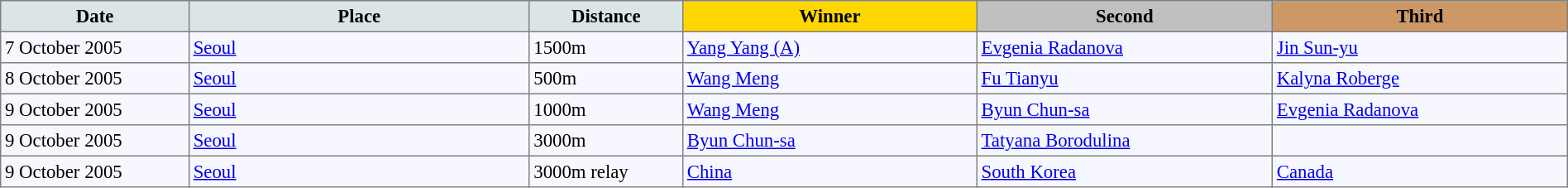<table bgcolor="#f7f8ff" cellpadding="3" cellspacing="0" border="1" style="font-size: 95%; border: gray solid 1px; border-collapse: collapse;">
<tr bgcolor="#CCCCCC">
<td align="center" bgcolor="#DCE5E5" width="150"><strong>Date</strong></td>
<td align="center" bgcolor="#DCE5E5" width="280"><strong>Place</strong></td>
<td align="center" bgcolor="#DCE5E5" width="120"><strong>Distance</strong></td>
<td align="center" bgcolor="gold" width="240"><strong>Winner</strong></td>
<td align="center" bgcolor="silver" width="240"><strong>Second</strong></td>
<td align="center" bgcolor="CC9966" width="240"><strong>Third</strong></td>
</tr>
<tr align="left">
<td>7 October 2005</td>
<td> <a href='#'>Seoul</a></td>
<td>1500m</td>
<td> <a href='#'>Yang Yang (A)</a></td>
<td> <a href='#'>Evgenia Radanova</a></td>
<td> <a href='#'>Jin Sun-yu</a></td>
</tr>
<tr align="left">
<td>8 October 2005</td>
<td> <a href='#'>Seoul</a></td>
<td>500m</td>
<td> <a href='#'>Wang Meng</a></td>
<td> <a href='#'>Fu Tianyu</a></td>
<td> <a href='#'>Kalyna Roberge</a></td>
</tr>
<tr align="left">
<td>9 October 2005</td>
<td> <a href='#'>Seoul</a></td>
<td>1000m</td>
<td> <a href='#'>Wang Meng</a></td>
<td> <a href='#'>Byun Chun-sa</a></td>
<td> <a href='#'>Evgenia Radanova</a></td>
</tr>
<tr align="left">
<td>9 October 2005</td>
<td> <a href='#'>Seoul</a></td>
<td>3000m</td>
<td> <a href='#'>Byun Chun-sa</a></td>
<td> <a href='#'>Tatyana Borodulina</a></td>
</tr>
<tr align="left">
<td>9 October 2005</td>
<td> <a href='#'>Seoul</a></td>
<td>3000m relay</td>
<td> <a href='#'>China</a></td>
<td> <a href='#'>South Korea</a></td>
<td> <a href='#'>Canada</a></td>
</tr>
</table>
